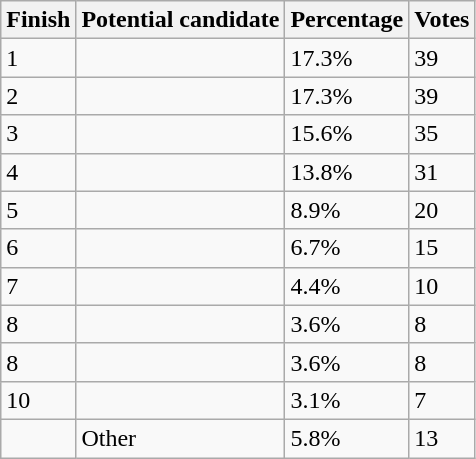<table class="wikitable sortable">
<tr>
<th>Finish</th>
<th>Potential candidate</th>
<th>Percentage</th>
<th>Votes</th>
</tr>
<tr>
<td>1</td>
<td></td>
<td>17.3%</td>
<td>39</td>
</tr>
<tr>
<td>2</td>
<td></td>
<td>17.3%</td>
<td>39</td>
</tr>
<tr>
<td>3</td>
<td></td>
<td>15.6%</td>
<td>35</td>
</tr>
<tr>
<td>4</td>
<td></td>
<td>13.8%</td>
<td>31</td>
</tr>
<tr>
<td>5</td>
<td></td>
<td>8.9%</td>
<td>20</td>
</tr>
<tr>
<td>6</td>
<td></td>
<td>6.7%</td>
<td>15</td>
</tr>
<tr>
<td>7</td>
<td></td>
<td>4.4%</td>
<td>10</td>
</tr>
<tr>
<td>8</td>
<td></td>
<td>3.6%</td>
<td>8</td>
</tr>
<tr>
<td>8</td>
<td></td>
<td>3.6%</td>
<td>8</td>
</tr>
<tr>
<td>10</td>
<td></td>
<td>3.1%</td>
<td>7</td>
</tr>
<tr>
<td></td>
<td>Other</td>
<td>5.8%</td>
<td>13</td>
</tr>
</table>
